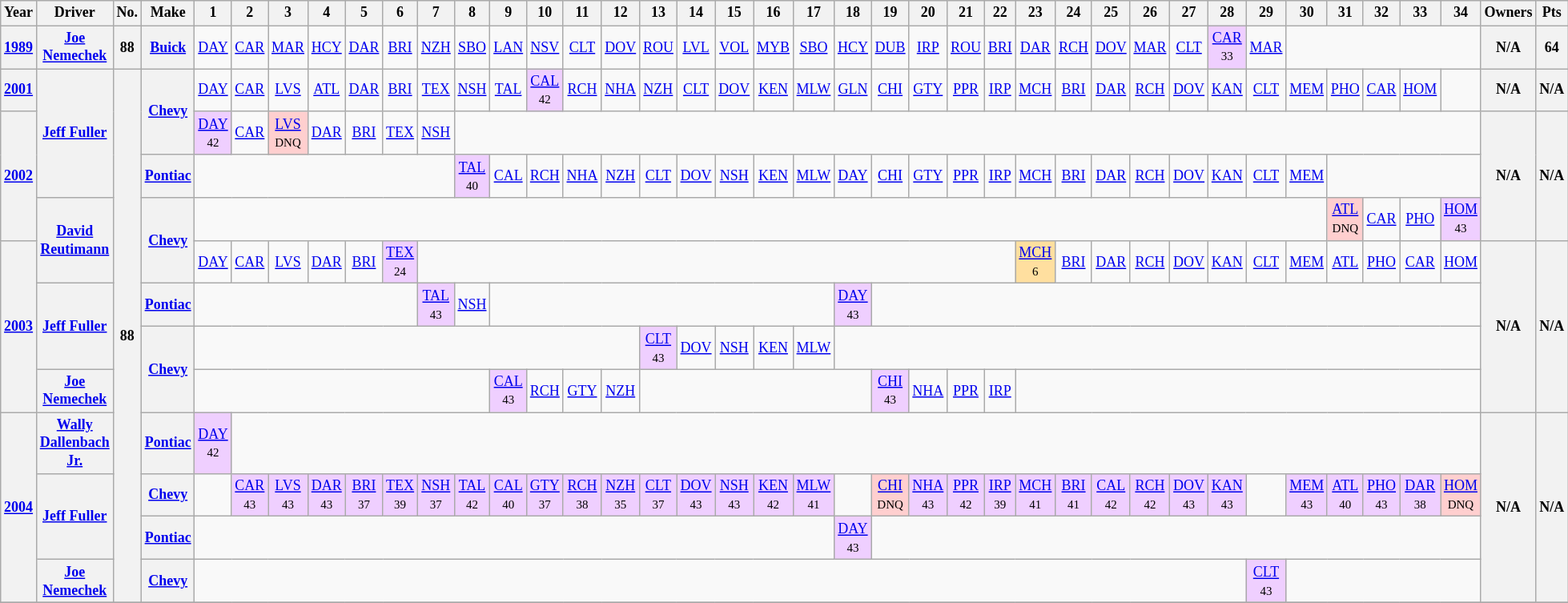<table class="wikitable" style="text-align:center; font-size:75%">
<tr>
<th>Year</th>
<th>Driver</th>
<th>No.</th>
<th>Make</th>
<th>1</th>
<th>2</th>
<th>3</th>
<th>4</th>
<th>5</th>
<th>6</th>
<th>7</th>
<th>8</th>
<th>9</th>
<th>10</th>
<th>11</th>
<th>12</th>
<th>13</th>
<th>14</th>
<th>15</th>
<th>16</th>
<th>17</th>
<th>18</th>
<th>19</th>
<th>20</th>
<th>21</th>
<th>22</th>
<th>23</th>
<th>24</th>
<th>25</th>
<th>26</th>
<th>27</th>
<th>28</th>
<th>29</th>
<th>30</th>
<th>31</th>
<th>32</th>
<th>33</th>
<th>34</th>
<th>Owners</th>
<th>Pts</th>
</tr>
<tr>
<th><a href='#'>1989</a></th>
<th><a href='#'>Joe Nemechek</a></th>
<th>88</th>
<th><a href='#'>Buick</a></th>
<td><a href='#'>DAY</a></td>
<td><a href='#'>CAR</a></td>
<td><a href='#'>MAR</a></td>
<td><a href='#'>HCY</a></td>
<td><a href='#'>DAR</a></td>
<td><a href='#'>BRI</a></td>
<td><a href='#'>NZH</a></td>
<td><a href='#'>SBO</a></td>
<td><a href='#'>LAN</a></td>
<td><a href='#'>NSV</a></td>
<td><a href='#'>CLT</a></td>
<td><a href='#'>DOV</a></td>
<td><a href='#'>ROU</a></td>
<td><a href='#'>LVL</a></td>
<td><a href='#'>VOL</a></td>
<td><a href='#'>MYB</a></td>
<td><a href='#'>SBO</a></td>
<td><a href='#'>HCY</a></td>
<td><a href='#'>DUB</a></td>
<td><a href='#'>IRP</a></td>
<td><a href='#'>ROU</a></td>
<td><a href='#'>BRI</a></td>
<td><a href='#'>DAR</a></td>
<td><a href='#'>RCH</a></td>
<td><a href='#'>DOV</a></td>
<td><a href='#'>MAR</a></td>
<td><a href='#'>CLT</a></td>
<td style="background:#efcfff;"><a href='#'>CAR</a><br><small>33</small></td>
<td><a href='#'>MAR</a></td>
<td colspan=5></td>
<th>N/A</th>
<th>64</th>
</tr>
<tr>
<th><a href='#'>2001</a></th>
<th rowspan=3><a href='#'>Jeff Fuller</a></th>
<th rowspan=12>88</th>
<th rowspan=2><a href='#'>Chevy</a></th>
<td><a href='#'>DAY</a></td>
<td><a href='#'>CAR</a></td>
<td><a href='#'>LVS</a></td>
<td><a href='#'>ATL</a></td>
<td><a href='#'>DAR</a></td>
<td><a href='#'>BRI</a></td>
<td><a href='#'>TEX</a></td>
<td><a href='#'>NSH</a></td>
<td><a href='#'>TAL</a></td>
<td style="background:#EFCFFF;"><a href='#'>CAL</a><br><small>42</small></td>
<td><a href='#'>RCH</a></td>
<td><a href='#'>NHA</a></td>
<td><a href='#'>NZH</a></td>
<td><a href='#'>CLT</a></td>
<td><a href='#'>DOV</a></td>
<td><a href='#'>KEN</a></td>
<td><a href='#'>MLW</a></td>
<td><a href='#'>GLN</a></td>
<td><a href='#'>CHI</a></td>
<td><a href='#'>GTY</a></td>
<td><a href='#'>PPR</a></td>
<td><a href='#'>IRP</a></td>
<td><a href='#'>MCH</a></td>
<td><a href='#'>BRI</a></td>
<td><a href='#'>DAR</a></td>
<td><a href='#'>RCH</a></td>
<td><a href='#'>DOV</a></td>
<td><a href='#'>KAN</a></td>
<td><a href='#'>CLT</a></td>
<td><a href='#'>MEM</a></td>
<td><a href='#'>PHO</a></td>
<td><a href='#'>CAR</a></td>
<td><a href='#'>HOM</a></td>
<td></td>
<th>N/A</th>
<th>N/A</th>
</tr>
<tr>
<th rowspan=3><a href='#'>2002</a></th>
<td style="background:#EFCFFF;"><a href='#'>DAY</a><br><small>42</small></td>
<td><a href='#'>CAR</a></td>
<td style="background:#FFCFCF;"><a href='#'>LVS</a><br><small>DNQ</small></td>
<td><a href='#'>DAR</a></td>
<td><a href='#'>BRI</a></td>
<td><a href='#'>TEX</a></td>
<td><a href='#'>NSH</a></td>
<td colspan=27></td>
<th rowspan=3>N/A</th>
<th rowspan=3>N/A</th>
</tr>
<tr>
<th><a href='#'>Pontiac</a></th>
<td colspan=7></td>
<td style="background:#EFCFFF;"><a href='#'>TAL</a><br><small>40</small></td>
<td><a href='#'>CAL</a></td>
<td><a href='#'>RCH</a></td>
<td><a href='#'>NHA</a></td>
<td><a href='#'>NZH</a></td>
<td><a href='#'>CLT</a></td>
<td><a href='#'>DOV</a></td>
<td><a href='#'>NSH</a></td>
<td><a href='#'>KEN</a></td>
<td><a href='#'>MLW</a></td>
<td><a href='#'>DAY</a></td>
<td><a href='#'>CHI</a></td>
<td><a href='#'>GTY</a></td>
<td><a href='#'>PPR</a></td>
<td><a href='#'>IRP</a></td>
<td><a href='#'>MCH</a></td>
<td><a href='#'>BRI</a></td>
<td><a href='#'>DAR</a></td>
<td><a href='#'>RCH</a></td>
<td><a href='#'>DOV</a></td>
<td><a href='#'>KAN</a></td>
<td><a href='#'>CLT</a></td>
<td><a href='#'>MEM</a></td>
<td colspan=4></td>
</tr>
<tr>
<th rowspan=2><a href='#'>David Reutimann</a></th>
<th rowspan=2><a href='#'>Chevy</a></th>
<td colspan=30></td>
<td style="background:#FFCFCF;"><a href='#'>ATL</a><br><small>DNQ</small></td>
<td><a href='#'>CAR</a></td>
<td><a href='#'>PHO</a></td>
<td style="background:#EFCFFF;"><a href='#'>HOM</a><br><small>43</small></td>
</tr>
<tr>
<th rowspan=4><a href='#'>2003</a></th>
<td><a href='#'>DAY</a></td>
<td><a href='#'>CAR</a></td>
<td><a href='#'>LVS</a></td>
<td><a href='#'>DAR</a></td>
<td><a href='#'>BRI</a></td>
<td style="background:#EFCFFF;"><a href='#'>TEX</a><br><small>24</small></td>
<td colspan=16></td>
<td style="background:#FFDF9F;"><a href='#'>MCH</a><br><small>6</small></td>
<td><a href='#'>BRI</a></td>
<td><a href='#'>DAR</a></td>
<td><a href='#'>RCH</a></td>
<td><a href='#'>DOV</a></td>
<td><a href='#'>KAN</a></td>
<td><a href='#'>CLT</a></td>
<td><a href='#'>MEM</a></td>
<td><a href='#'>ATL</a></td>
<td><a href='#'>PHO</a></td>
<td><a href='#'>CAR</a></td>
<td><a href='#'>HOM</a></td>
<th rowspan=4>N/A</th>
<th rowspan=4>N/A</th>
</tr>
<tr>
<th rowspan=2><a href='#'>Jeff Fuller</a></th>
<th><a href='#'>Pontiac</a></th>
<td colspan=6></td>
<td style="background:#EFCFFF;"><a href='#'>TAL</a><br><small>43</small></td>
<td><a href='#'>NSH</a></td>
<td colspan=9></td>
<td style="background:#EFCFFF;"><a href='#'>DAY</a><br><small>43</small></td>
<td colspan=16></td>
</tr>
<tr>
<th rowspan=2><a href='#'>Chevy</a></th>
<td colspan=12></td>
<td style="background:#EFCFFF;"><a href='#'>CLT</a><br><small>43</small></td>
<td><a href='#'>DOV</a></td>
<td><a href='#'>NSH</a></td>
<td><a href='#'>KEN</a></td>
<td><a href='#'>MLW</a></td>
<td colspan=17></td>
</tr>
<tr>
<th><a href='#'>Joe Nemechek</a></th>
<td colspan=8></td>
<td style="background:#efcfff;"><a href='#'>CAL</a><br><small>43</small></td>
<td><a href='#'>RCH</a></td>
<td><a href='#'>GTY</a></td>
<td><a href='#'>NZH</a></td>
<td colspan=6></td>
<td style="background:#efcfff;"><a href='#'>CHI</a><br><small>43</small></td>
<td><a href='#'>NHA</a></td>
<td><a href='#'>PPR</a></td>
<td><a href='#'>IRP</a></td>
<td colspan=12></td>
</tr>
<tr>
<th rowspan=4><a href='#'>2004</a></th>
<th><a href='#'>Wally Dallenbach Jr.</a></th>
<th><a href='#'>Pontiac</a></th>
<td style="background:#EFCFFF;"><a href='#'>DAY</a><br><small>42</small></td>
<td colspan=33></td>
<th rowspan=4>N/A</th>
<th rowspan=4>N/A</th>
</tr>
<tr>
<th rowspan=2><a href='#'>Jeff Fuller</a></th>
<th><a href='#'>Chevy</a></th>
<td></td>
<td style="background:#EFCFFF;"><a href='#'>CAR</a><br><small>43</small></td>
<td style="background:#EFCFFF;"><a href='#'>LVS</a><br><small>43</small></td>
<td style="background:#EFCFFF;"><a href='#'>DAR</a><br><small>43</small></td>
<td style="background:#EFCFFF;"><a href='#'>BRI</a><br><small>37</small></td>
<td style="background:#EFCFFF;"><a href='#'>TEX</a><br><small>39</small></td>
<td style="background:#EFCFFF;"><a href='#'>NSH</a><br><small>37</small></td>
<td style="background:#EFCFFF;"><a href='#'>TAL</a><br><small>42</small></td>
<td style="background:#EFCFFF;"><a href='#'>CAL</a><br><small>40</small></td>
<td style="background:#EFCFFF;"><a href='#'>GTY</a><br><small>37</small></td>
<td style="background:#EFCFFF;"><a href='#'>RCH</a><br><small>38</small></td>
<td style="background:#EFCFFF;"><a href='#'>NZH</a><br><small>35</small></td>
<td style="background:#EFCFFF;"><a href='#'>CLT</a><br><small>37</small></td>
<td style="background:#EFCFFF;"><a href='#'>DOV</a><br><small>43</small></td>
<td style="background:#EFCFFF;"><a href='#'>NSH</a><br><small>43</small></td>
<td style="background:#EFCFFF;"><a href='#'>KEN</a><br><small>42</small></td>
<td style="background:#EFCFFF;"><a href='#'>MLW</a><br><small>41</small></td>
<td></td>
<td style="background:#FFCFCF;"><a href='#'>CHI</a><br><small>DNQ</small></td>
<td style="background:#EFCFFF;"><a href='#'>NHA</a><br><small>43</small></td>
<td style="background:#EFCFFF;"><a href='#'>PPR</a><br><small>42</small></td>
<td style="background:#EFCFFF;"><a href='#'>IRP</a><br><small>39</small></td>
<td style="background:#EFCFFF;"><a href='#'>MCH</a><br><small>41</small></td>
<td style="background:#EFCFFF;"><a href='#'>BRI</a><br><small>41</small></td>
<td style="background:#EFCFFF;"><a href='#'>CAL</a><br><small>42</small></td>
<td style="background:#EFCFFF;"><a href='#'>RCH</a><br><small>42</small></td>
<td style="background:#EFCFFF;"><a href='#'>DOV</a><br><small>43</small></td>
<td style="background:#EFCFFF;"><a href='#'>KAN</a><br><small>43</small></td>
<td></td>
<td style="background:#EFCFFF;"><a href='#'>MEM</a><br><small>43</small></td>
<td style="background:#EFCFFF;"><a href='#'>ATL</a><br><small>40</small></td>
<td style="background:#EFCFFF;"><a href='#'>PHO</a><br><small>43</small></td>
<td style="background:#EFCFFF;"><a href='#'>DAR</a><br><small>38</small></td>
<td style="background:#FFCFCF;"><a href='#'>HOM</a><br><small>DNQ</small></td>
</tr>
<tr>
<th><a href='#'>Pontiac</a></th>
<td colspan=17></td>
<td style="background:#EFCFFF;"><a href='#'>DAY</a><br><small>43</small></td>
<td colspan=16></td>
</tr>
<tr>
<th><a href='#'>Joe Nemechek</a></th>
<th><a href='#'>Chevy</a></th>
<td colspan=28></td>
<td style="background:#efcfff;"><a href='#'>CLT</a><br><small>43</small></td>
<td colspan=5></td>
</tr>
<tr>
</tr>
</table>
